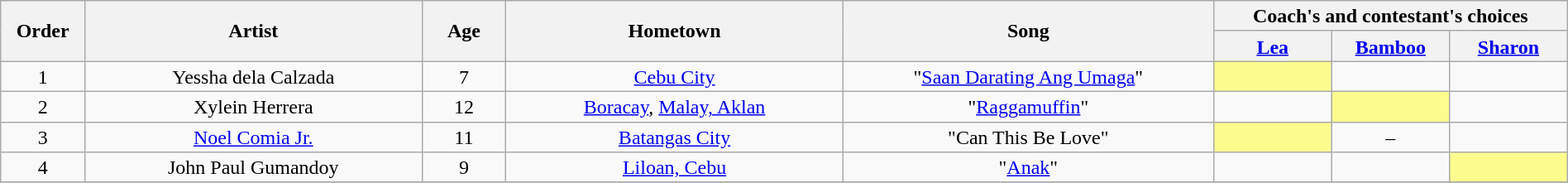<table class="wikitable" style="text-align:center; line-height:17px; width:100%;">
<tr>
<th scope="col" rowspan="2" width="05%">Order</th>
<th scope="col" rowspan="2" width="20%">Artist</th>
<th scope="col" rowspan="2" width="05%">Age</th>
<th scope="col" rowspan="2" width="20%">Hometown</th>
<th scope="col" rowspan="2" width="22%">Song</th>
<th scope="col" colspan="4" width="28%">Coach's and contestant's choices</th>
</tr>
<tr>
<th width="07%"><a href='#'>Lea</a></th>
<th width="07%"><a href='#'>Bamboo</a></th>
<th width="07%"><a href='#'>Sharon</a></th>
</tr>
<tr>
<td scope="row">1</td>
<td>Yessha dela Calzada</td>
<td>7</td>
<td><a href='#'>Cebu City</a></td>
<td>"<a href='#'>Saan Darating Ang Umaga</a>"</td>
<td style="background:#fdfc8f;"><strong></strong></td>
<td><strong></strong></td>
<td><strong></strong></td>
</tr>
<tr>
<td scope="row">2</td>
<td>Xylein Herrera</td>
<td>12</td>
<td><a href='#'>Boracay</a>, <a href='#'>Malay, Aklan</a></td>
<td>"<a href='#'>Raggamuffin</a>"</td>
<td><strong></strong></td>
<td style="background:#fdfc8f;"><strong></strong></td>
<td><strong></strong></td>
</tr>
<tr>
<td scope="row">3</td>
<td><a href='#'>Noel Comia Jr.</a></td>
<td>11</td>
<td><a href='#'>Batangas City</a></td>
<td>"Can This Be Love"</td>
<td style="background:#fdfc8f;"><strong></strong></td>
<td>–</td>
<td><strong></strong></td>
</tr>
<tr>
<td scope="row">4</td>
<td>John Paul Gumandoy</td>
<td>9</td>
<td><a href='#'>Liloan, Cebu</a></td>
<td>"<a href='#'>Anak</a>"</td>
<td><strong></strong></td>
<td><strong></strong></td>
<td style="background:#fdfc8f;"><strong></strong></td>
</tr>
<tr>
</tr>
</table>
